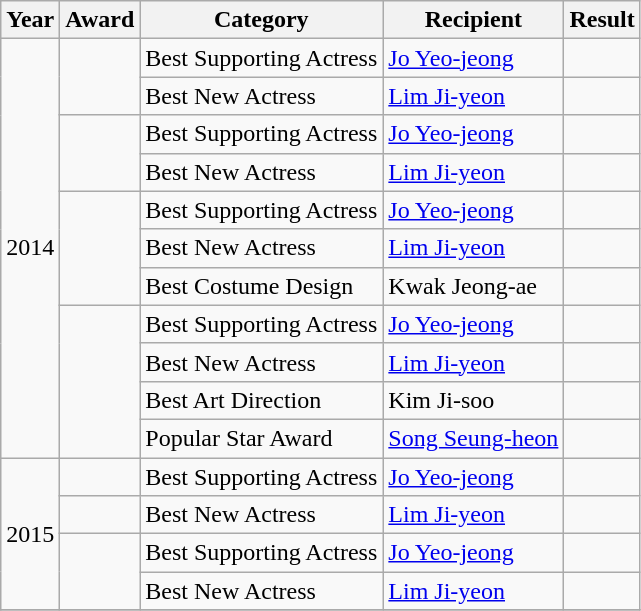<table class="wikitable">
<tr>
<th>Year</th>
<th>Award</th>
<th>Category</th>
<th>Recipient</th>
<th>Result</th>
</tr>
<tr>
<td rowspan=11>2014</td>
<td rowspan=2></td>
<td>Best Supporting Actress</td>
<td><a href='#'>Jo Yeo-jeong</a></td>
<td></td>
</tr>
<tr>
<td>Best New Actress</td>
<td><a href='#'>Lim Ji-yeon</a></td>
<td></td>
</tr>
<tr>
<td rowspan=2></td>
<td>Best Supporting Actress</td>
<td><a href='#'>Jo Yeo-jeong</a></td>
<td></td>
</tr>
<tr>
<td>Best New Actress</td>
<td><a href='#'>Lim Ji-yeon</a></td>
<td></td>
</tr>
<tr>
<td rowspan=3></td>
<td>Best Supporting Actress</td>
<td><a href='#'>Jo Yeo-jeong</a></td>
<td></td>
</tr>
<tr>
<td>Best New Actress</td>
<td><a href='#'>Lim Ji-yeon</a></td>
<td></td>
</tr>
<tr>
<td>Best Costume Design</td>
<td>Kwak Jeong-ae</td>
<td></td>
</tr>
<tr>
<td rowspan=4></td>
<td>Best Supporting Actress</td>
<td><a href='#'>Jo Yeo-jeong</a></td>
<td></td>
</tr>
<tr>
<td>Best New Actress</td>
<td><a href='#'>Lim Ji-yeon</a></td>
<td></td>
</tr>
<tr>
<td>Best Art Direction</td>
<td>Kim Ji-soo</td>
<td></td>
</tr>
<tr>
<td>Popular Star Award</td>
<td><a href='#'>Song Seung-heon</a></td>
<td></td>
</tr>
<tr>
<td rowspan=4>2015</td>
<td></td>
<td>Best Supporting Actress</td>
<td><a href='#'>Jo Yeo-jeong</a></td>
<td></td>
</tr>
<tr>
<td></td>
<td>Best New Actress</td>
<td><a href='#'>Lim Ji-yeon</a></td>
<td></td>
</tr>
<tr>
<td rowspan=2></td>
<td>Best Supporting Actress</td>
<td><a href='#'>Jo Yeo-jeong</a></td>
<td></td>
</tr>
<tr>
<td>Best New Actress</td>
<td><a href='#'>Lim Ji-yeon</a></td>
<td></td>
</tr>
<tr>
</tr>
</table>
